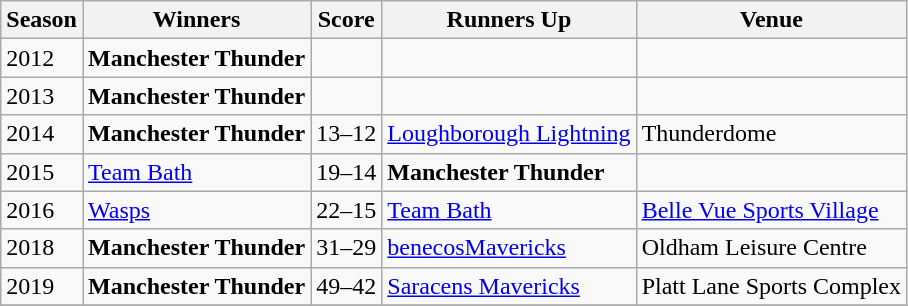<table class="wikitable collapsible">
<tr>
<th>Season</th>
<th>Winners</th>
<th>Score</th>
<th>Runners Up</th>
<th>Venue</th>
</tr>
<tr>
<td>2012</td>
<td><strong>Manchester Thunder</strong></td>
<td></td>
<td></td>
<td></td>
</tr>
<tr>
<td>2013</td>
<td><strong>Manchester Thunder</strong></td>
<td></td>
<td></td>
<td></td>
</tr>
<tr>
<td>2014 </td>
<td><strong>Manchester Thunder</strong></td>
<td>13–12</td>
<td><a href='#'>Loughborough Lightning</a></td>
<td>Thunderdome</td>
</tr>
<tr>
<td>2015 </td>
<td><a href='#'>Team Bath</a></td>
<td>19–14</td>
<td><strong>Manchester Thunder</strong></td>
<td></td>
</tr>
<tr>
<td>2016 </td>
<td><a href='#'>Wasps</a></td>
<td>22–15</td>
<td><a href='#'>Team Bath</a></td>
<td><a href='#'>Belle Vue Sports Village</a></td>
</tr>
<tr>
<td>2018 </td>
<td><strong>Manchester Thunder</strong></td>
<td>31–29</td>
<td><a href='#'>benecosMavericks</a></td>
<td>Oldham Leisure Centre </td>
</tr>
<tr>
<td>2019 </td>
<td><strong>Manchester Thunder</strong></td>
<td>49–42</td>
<td><a href='#'>Saracens Mavericks</a></td>
<td>Platt Lane Sports Complex</td>
</tr>
<tr>
</tr>
</table>
